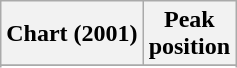<table class="wikitable sortable plainrowheaders" style="text-align:center">
<tr>
<th scope="col">Chart (2001)</th>
<th scope="col">Peak<br>position</th>
</tr>
<tr>
</tr>
<tr>
</tr>
</table>
